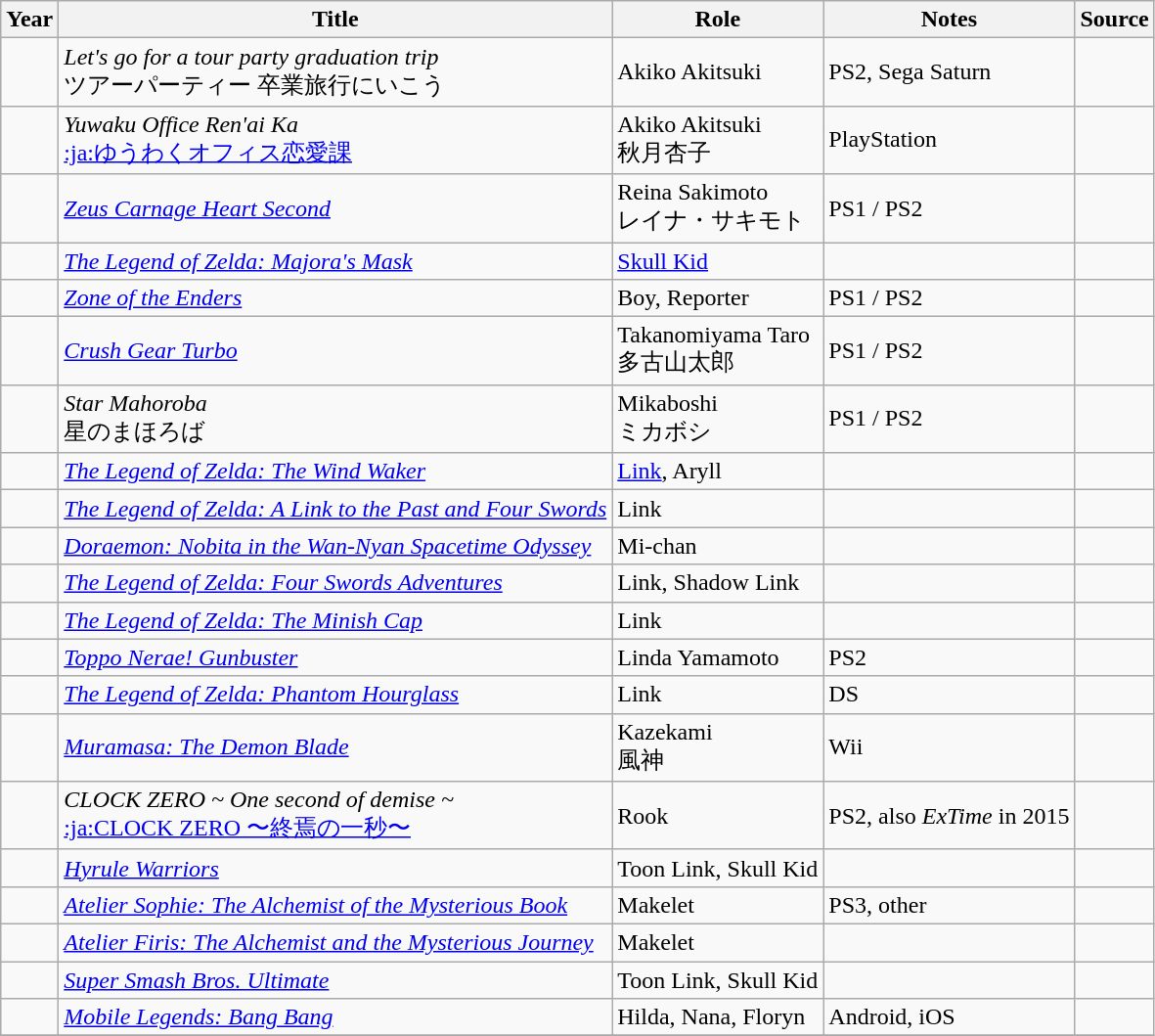<table class="wikitable sortable plainrowheaders">
<tr>
<th>Year</th>
<th>Title</th>
<th>Role</th>
<th class="unsortable">Notes</th>
<th class="unsortable">Source</th>
</tr>
<tr>
<td></td>
<td><em>Let's go for a tour party graduation trip</em><br>ツアーパーティー 卒業旅行にいこう</td>
<td>Akiko Akitsuki</td>
<td>PS2, Sega Saturn</td>
<td></td>
</tr>
<tr>
<td></td>
<td><em>Yuwaku Office Ren'ai Ka</em><br><a href='#'>:ja:ゆうわくオフィス恋愛課</a></td>
<td>Akiko Akitsuki<br>秋月杏子</td>
<td>PlayStation</td>
<td></td>
</tr>
<tr>
<td></td>
<td><em><a href='#'>Zeus Carnage Heart Second</a></em></td>
<td>Reina Sakimoto<br>レイナ・サキモト</td>
<td>PS1 / PS2</td>
<td></td>
</tr>
<tr>
<td></td>
<td><em><a href='#'>The Legend of Zelda: Majora's Mask</a></em></td>
<td><a href='#'>Skull Kid</a></td>
<td></td>
<td></td>
</tr>
<tr>
<td></td>
<td><em><a href='#'>Zone of the Enders</a></em></td>
<td>Boy, Reporter</td>
<td>PS1 / PS2</td>
<td></td>
</tr>
<tr>
<td></td>
<td><em><a href='#'>Crush Gear Turbo</a></em></td>
<td>Takanomiyama Taro<br>多古山太郎</td>
<td>PS1 / PS2</td>
<td></td>
</tr>
<tr>
<td></td>
<td><em>Star Mahoroba</em><br>星のまほろば</td>
<td>Mikaboshi<br>ミカボシ</td>
<td>PS1 / PS2</td>
<td></td>
</tr>
<tr>
<td></td>
<td><em><a href='#'>The Legend of Zelda: The Wind Waker</a></em></td>
<td><a href='#'>Link</a>, Aryll</td>
<td></td>
<td></td>
</tr>
<tr>
<td></td>
<td><em><a href='#'>The Legend of Zelda: A Link to the Past and Four Swords</a></em></td>
<td>Link</td>
<td></td>
<td></td>
</tr>
<tr>
<td></td>
<td><em><a href='#'>Doraemon: Nobita in the Wan-Nyan Spacetime Odyssey</a></em></td>
<td>Mi-chan</td>
<td></td>
<td></td>
</tr>
<tr>
<td></td>
<td><em><a href='#'>The Legend of Zelda: Four Swords Adventures</a></em></td>
<td>Link, Shadow Link</td>
<td></td>
<td></td>
</tr>
<tr>
<td></td>
<td><em><a href='#'>The Legend of Zelda: The Minish Cap</a></em></td>
<td>Link</td>
<td></td>
<td></td>
</tr>
<tr>
<td></td>
<td><em><a href='#'>Toppo Nerae! Gunbuster</a></em></td>
<td>Linda Yamamoto</td>
<td>PS2</td>
<td></td>
</tr>
<tr>
<td></td>
<td><em><a href='#'>The Legend of Zelda: Phantom Hourglass</a></em></td>
<td>Link</td>
<td>DS</td>
<td></td>
</tr>
<tr>
<td></td>
<td><em><a href='#'>Muramasa: The Demon Blade</a></em></td>
<td>Kazekami<br>風神</td>
<td>Wii</td>
<td></td>
</tr>
<tr>
<td></td>
<td><em>CLOCK ZERO ~ One second of demise ~</em><br><a href='#'>:ja:CLOCK ZERO 〜終焉の一秒〜</a></td>
<td>Rook</td>
<td>PS2, also <em>ExTime</em> in 2015</td>
<td></td>
</tr>
<tr>
<td></td>
<td><em><a href='#'>Hyrule Warriors</a></em></td>
<td>Toon Link, Skull Kid</td>
<td></td>
<td></td>
</tr>
<tr>
<td></td>
<td><em><a href='#'>Atelier Sophie: The Alchemist of the Mysterious Book</a></em></td>
<td>Makelet</td>
<td>PS3, other</td>
<td></td>
</tr>
<tr>
<td></td>
<td><em><a href='#'>Atelier Firis: The Alchemist and the Mysterious Journey</a></em></td>
<td>Makelet</td>
<td></td>
<td></td>
</tr>
<tr>
<td></td>
<td><em><a href='#'>Super Smash Bros. Ultimate</a></em></td>
<td>Toon Link, Skull Kid</td>
<td></td>
<td></td>
</tr>
<tr>
<td></td>
<td><em><a href='#'>Mobile Legends: Bang Bang</a></em></td>
<td>Hilda, Nana, Floryn</td>
<td>Android, iOS</td>
<td></td>
</tr>
<tr>
</tr>
</table>
